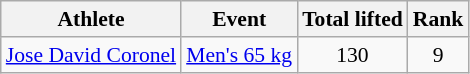<table class=wikitable style="font-size:90%">
<tr>
<th>Athlete</th>
<th>Event</th>
<th>Total lifted</th>
<th>Rank</th>
</tr>
<tr>
<td><a href='#'>Jose David Coronel</a></td>
<td><a href='#'>Men's 65 kg</a></td>
<td align="center">130</td>
<td align="center">9</td>
</tr>
</table>
